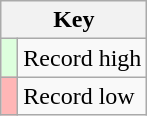<table class="wikitable">
<tr>
<th colspan=2>Key</th>
</tr>
<tr>
<td style="background:#dfd;"> </td>
<td>Record high</td>
</tr>
<tr>
<td style="background:#ffb6b6;"> </td>
<td>Record low</td>
</tr>
</table>
